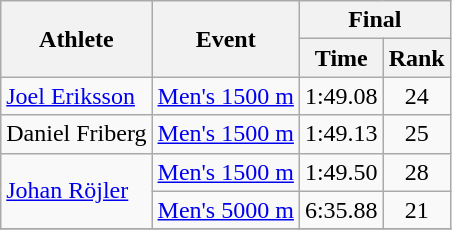<table class="wikitable">
<tr>
<th rowspan="2">Athlete</th>
<th rowspan="2">Event</th>
<th colspan="2">Final</th>
</tr>
<tr>
<th>Time</th>
<th>Rank</th>
</tr>
<tr>
<td><a href='#'>Joel Eriksson</a></td>
<td><a href='#'>Men's 1500 m</a></td>
<td align="center">1:49.08</td>
<td align="center">24</td>
</tr>
<tr>
<td>Daniel Friberg</td>
<td><a href='#'>Men's 1500 m</a></td>
<td align="center">1:49.13</td>
<td align="center">25</td>
</tr>
<tr>
<td rowspan=2><a href='#'>Johan Röjler</a></td>
<td><a href='#'>Men's 1500 m</a></td>
<td align="center">1:49.50</td>
<td align="center">28</td>
</tr>
<tr>
<td><a href='#'>Men's 5000 m</a></td>
<td align="center">6:35.88</td>
<td align="center">21</td>
</tr>
<tr>
</tr>
</table>
